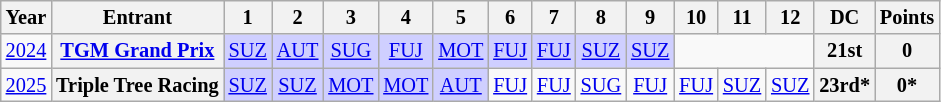<table class="wikitable" style="text-align:center; font-size:85%">
<tr>
<th>Year</th>
<th>Entrant</th>
<th>1</th>
<th>2</th>
<th>3</th>
<th>4</th>
<th>5</th>
<th>6</th>
<th>7</th>
<th>8</th>
<th>9</th>
<th>10</th>
<th>11</th>
<th>12</th>
<th>DC</th>
<th>Points</th>
</tr>
<tr>
<td><a href='#'>2024</a></td>
<th nowrap><a href='#'>TGM Grand Prix</a></th>
<td style="background:#CFCFFF;"><a href='#'>SUZ</a><br></td>
<td style="background:#CFCFFF;"><a href='#'>AUT</a><br></td>
<td style="background:#CFCFFF;"><a href='#'>SUG</a><br></td>
<td style="background:#CFCFFF;"><a href='#'>FUJ</a><br></td>
<td style="background:#CFCFFF;"><a href='#'>MOT</a><br></td>
<td style="background:#CFCFFF;"><a href='#'>FUJ</a><br></td>
<td style="background:#CFCFFF;"><a href='#'>FUJ</a><br></td>
<td style="background:#CFCFFF;"><a href='#'>SUZ</a><br></td>
<td style="background:#CFCFFF;"><a href='#'>SUZ</a><br></td>
<td colspan=3></td>
<th>21st</th>
<th>0</th>
</tr>
<tr>
<td><a href='#'>2025</a></td>
<th nowrap>Triple Tree Racing</th>
<td style="background:#CFCFFF;"><a href='#'>SUZ</a><br></td>
<td style="background:#CFCFFF;"><a href='#'>SUZ</a><br></td>
<td style="background:#CFCFFF;"><a href='#'>MOT</a><br></td>
<td style="background:#CFCFFF;"><a href='#'>MOT</a><br></td>
<td style="background:#CFCFFF;"><a href='#'>AUT</a><br></td>
<td style="background:#;"><a href='#'>FUJ</a><br></td>
<td style="background:#;"><a href='#'>FUJ</a><br></td>
<td style="background:#;"><a href='#'>SUG</a><br></td>
<td style="background:#;"><a href='#'>FUJ</a><br></td>
<td style="background:#;"><a href='#'>FUJ</a><br></td>
<td style="background:#;"><a href='#'>SUZ</a><br></td>
<td style="background:#;"><a href='#'>SUZ</a><br></td>
<th>23rd*</th>
<th>0*</th>
</tr>
</table>
